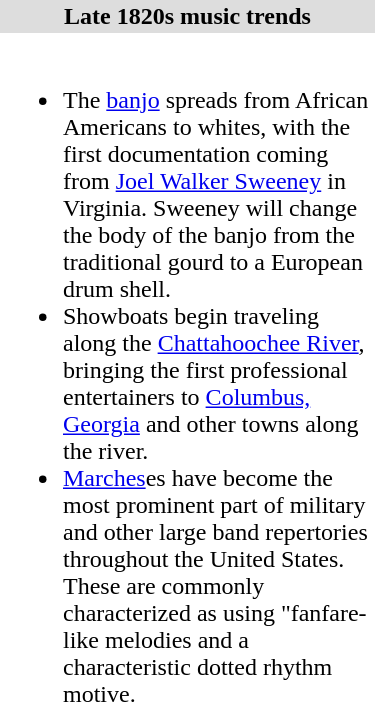<table align="right" border="0" cellpadding="2" width=250 cellspacing="0" style="margin-left:0.5em;" class="toccolours">
<tr>
<th style="background:#ddd;">Late 1820s music trends</th>
</tr>
<tr>
<td><br><ul><li>The <a href='#'>banjo</a> spreads from African Americans to whites, with the first documentation coming from <a href='#'>Joel Walker Sweeney</a> in Virginia. Sweeney will change the body of the banjo from the traditional gourd to a European drum shell.</li><li>Showboats begin traveling along the <a href='#'>Chattahoochee River</a>, bringing the first professional entertainers to <a href='#'>Columbus, Georgia</a> and other towns along the river.</li><li><a href='#'>Marches</a>es have become the most prominent part of military and other large band repertories throughout the United States. These are commonly characterized as using "fanfare-like melodies and a characteristic dotted rhythm motive.</li></ul></td>
</tr>
</table>
